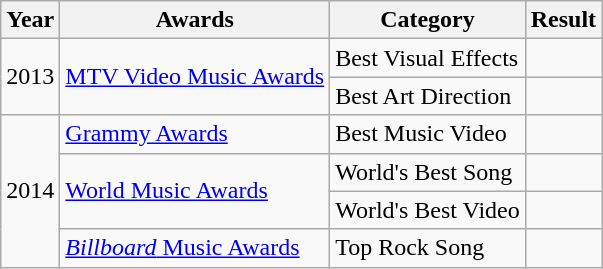<table class="wikitable sortable">
<tr>
<th>Year</th>
<th>Awards</th>
<th>Category</th>
<th>Result</th>
</tr>
<tr>
<td rowspan="2">2013</td>
<td rowspan="2"><a href='#'>MTV Video Music Awards</a></td>
<td>Best Visual Effects</td>
<td></td>
</tr>
<tr>
<td>Best Art Direction</td>
<td></td>
</tr>
<tr>
<td rowspan="4">2014</td>
<td><a href='#'>Grammy Awards</a></td>
<td>Best Music Video</td>
<td></td>
</tr>
<tr>
<td rowspan="2"><a href='#'>World Music Awards</a></td>
<td>World's Best Song</td>
<td></td>
</tr>
<tr>
<td>World's Best Video</td>
<td></td>
</tr>
<tr>
<td><a href='#'><em>Billboard</em> Music Awards</a></td>
<td>Top Rock Song</td>
<td></td>
</tr>
</table>
